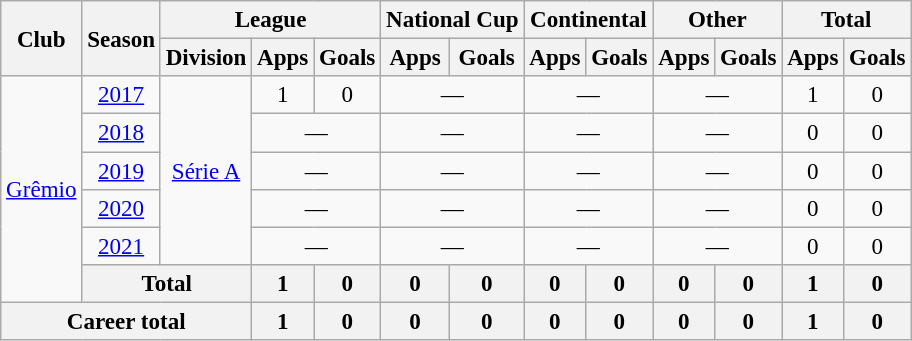<table class="wikitable" style="text-align: center; font-size:96%">
<tr>
<th rowspan=2>Club</th>
<th rowspan=2>Season</th>
<th colspan=3>League</th>
<th colspan=2>National Cup</th>
<th colspan=2>Continental</th>
<th colspan=2>Other</th>
<th colspan=2>Total</th>
</tr>
<tr>
<th>Division</th>
<th>Apps</th>
<th>Goals</th>
<th>Apps</th>
<th>Goals</th>
<th>Apps</th>
<th>Goals</th>
<th>Apps</th>
<th>Goals</th>
<th>Apps</th>
<th>Goals</th>
</tr>
<tr>
<td rowspan=6><a href='#'>Grêmio</a></td>
<td><a href='#'>2017</a></td>
<td rowspan=5><a href='#'>Série A</a></td>
<td>1</td>
<td>0</td>
<td colspan=2>—</td>
<td colspan=2>—</td>
<td colspan=2>—</td>
<td>1</td>
<td>0</td>
</tr>
<tr>
<td><a href='#'>2018</a></td>
<td colspan=2>—</td>
<td colspan=2>—</td>
<td colspan=2>—</td>
<td colspan=2>—</td>
<td>0</td>
<td>0</td>
</tr>
<tr>
<td><a href='#'>2019</a></td>
<td colspan=2>—</td>
<td colspan=2>—</td>
<td colspan=2>—</td>
<td colspan=2>—</td>
<td>0</td>
<td>0</td>
</tr>
<tr>
<td><a href='#'>2020</a></td>
<td colspan=2>—</td>
<td colspan=2>—</td>
<td colspan=2>—</td>
<td colspan=2>—</td>
<td>0</td>
<td>0</td>
</tr>
<tr>
<td><a href='#'>2021</a></td>
<td colspan=2>—</td>
<td colspan=2>—</td>
<td colspan=2>—</td>
<td colspan=2>—</td>
<td>0</td>
<td>0</td>
</tr>
<tr>
<th colspan=2>Total</th>
<th>1</th>
<th>0</th>
<th>0</th>
<th>0</th>
<th>0</th>
<th>0</th>
<th>0</th>
<th>0</th>
<th>1</th>
<th>0</th>
</tr>
<tr>
<th colspan=3><strong>Career total</strong></th>
<th>1</th>
<th>0</th>
<th>0</th>
<th>0</th>
<th>0</th>
<th>0</th>
<th>0</th>
<th>0</th>
<th>1</th>
<th>0</th>
</tr>
</table>
